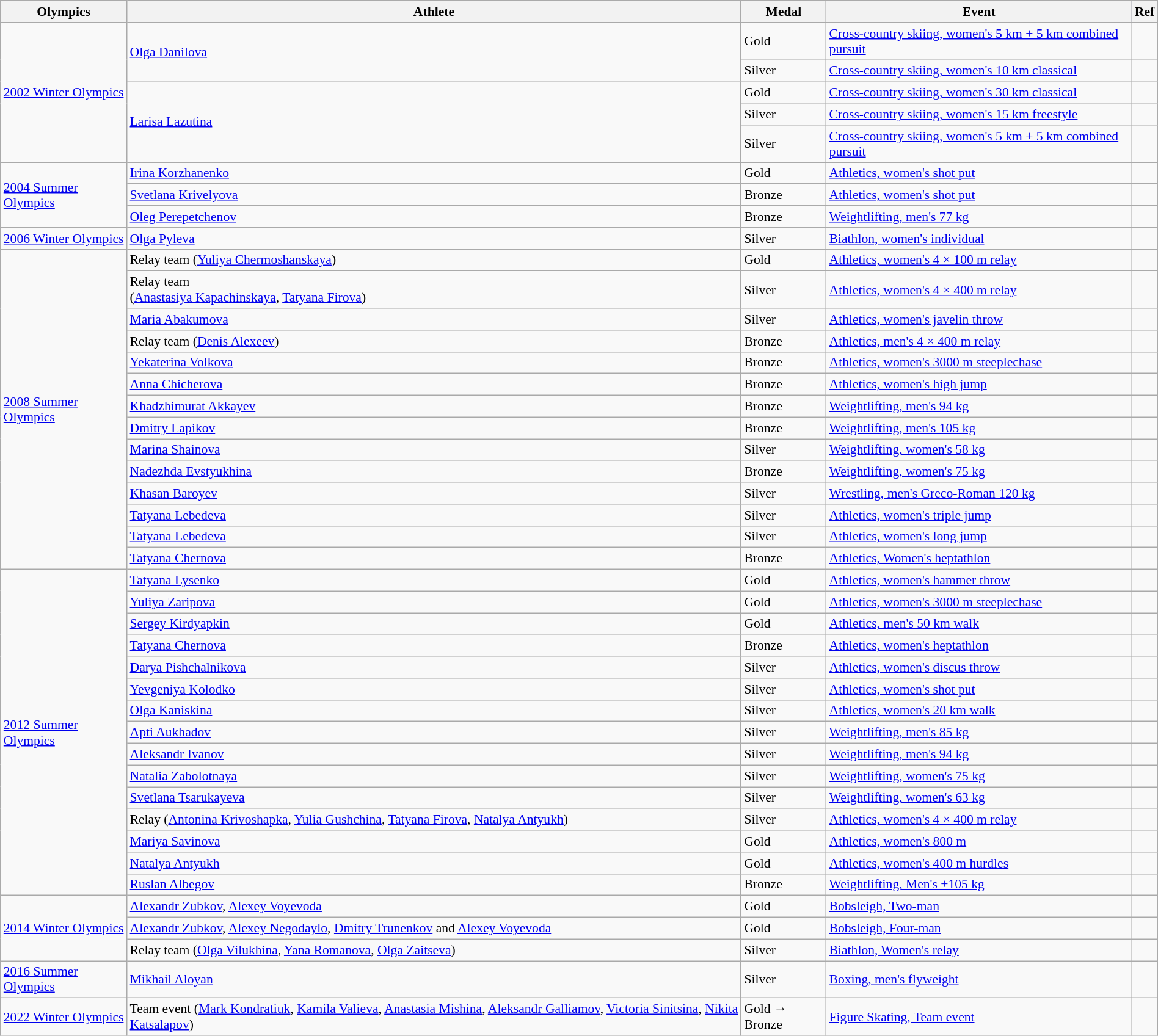<table class="wikitable sortable" style="font-size:90%;" width=100%>
<tr style="background:#ccccff; class="sortable">
<th>Olympics</th>
<th>Athlete</th>
<th>Medal</th>
<th>Event</th>
<th>Ref</th>
</tr>
<tr>
<td rowspan=5><a href='#'>2002 Winter Olympics</a></td>
<td rowspan=2><a href='#'>Olga Danilova</a></td>
<td>Gold</td>
<td><a href='#'>Cross-country skiing, women's 5 km + 5 km combined pursuit</a></td>
<td></td>
</tr>
<tr>
<td>Silver</td>
<td><a href='#'>Cross-country skiing, women's 10 km classical</a></td>
<td></td>
</tr>
<tr>
<td rowspan=3><a href='#'>Larisa Lazutina</a></td>
<td>Gold</td>
<td><a href='#'>Cross-country skiing, women's 30 km classical</a></td>
<td></td>
</tr>
<tr>
<td>Silver</td>
<td><a href='#'>Cross-country skiing, women's 15 km freestyle</a></td>
<td></td>
</tr>
<tr>
<td>Silver</td>
<td><a href='#'>Cross-country skiing, women's 5 km + 5 km combined pursuit</a></td>
<td></td>
</tr>
<tr>
<td rowspan=3><a href='#'>2004 Summer Olympics</a></td>
<td><a href='#'>Irina Korzhanenko</a></td>
<td>Gold</td>
<td><a href='#'>Athletics, women's shot put</a></td>
<td></td>
</tr>
<tr>
<td><a href='#'>Svetlana Krivelyova</a></td>
<td>Bronze</td>
<td><a href='#'>Athletics, women's shot put</a></td>
<td></td>
</tr>
<tr>
<td><a href='#'>Oleg Perepetchenov</a></td>
<td>Bronze</td>
<td><a href='#'>Weightlifting, men's 77 kg</a></td>
<td></td>
</tr>
<tr>
<td><a href='#'>2006 Winter Olympics</a></td>
<td><a href='#'>Olga Pyleva</a></td>
<td>Silver</td>
<td><a href='#'>Biathlon, women's individual</a></td>
<td></td>
</tr>
<tr>
<td rowspan=14><a href='#'>2008 Summer Olympics</a></td>
<td>Relay team (<a href='#'>Yuliya Chermoshanskaya</a>)</td>
<td>Gold</td>
<td><a href='#'>Athletics, women's 4 × 100 m relay</a></td>
<td></td>
</tr>
<tr>
<td>Relay team<br>(<a href='#'>Anastasiya Kapachinskaya</a>, <a href='#'>Tatyana Firova</a>)</td>
<td>Silver</td>
<td><a href='#'>Athletics, women's 4 × 400 m relay</a></td>
<td></td>
</tr>
<tr>
<td><a href='#'>Maria Abakumova</a></td>
<td>Silver</td>
<td><a href='#'>Athletics, women's javelin throw</a></td>
<td></td>
</tr>
<tr>
<td>Relay team (<a href='#'>Denis Alexeev</a>)</td>
<td>Bronze</td>
<td><a href='#'>Athletics, men's 4 × 400 m relay</a></td>
<td></td>
</tr>
<tr>
<td><a href='#'>Yekaterina Volkova</a></td>
<td>Bronze</td>
<td><a href='#'>Athletics, women's 3000 m steeplechase</a></td>
<td></td>
</tr>
<tr>
<td><a href='#'>Anna Chicherova</a></td>
<td>Bronze</td>
<td><a href='#'>Athletics, women's high jump</a></td>
<td></td>
</tr>
<tr>
<td><a href='#'>Khadzhimurat Akkayev</a></td>
<td>Bronze</td>
<td><a href='#'>Weightlifting, men's 94 kg</a></td>
<td></td>
</tr>
<tr>
<td><a href='#'>Dmitry Lapikov</a></td>
<td>Bronze</td>
<td><a href='#'>Weightlifting, men's 105 kg</a></td>
<td></td>
</tr>
<tr>
<td><a href='#'>Marina Shainova</a></td>
<td>Silver</td>
<td><a href='#'>Weightlifting, women's 58 kg</a></td>
<td></td>
</tr>
<tr>
<td><a href='#'>Nadezhda Evstyukhina</a></td>
<td>Bronze</td>
<td><a href='#'>Weightlifting, women's 75 kg</a></td>
<td></td>
</tr>
<tr>
<td><a href='#'>Khasan Baroyev</a></td>
<td>Silver</td>
<td><a href='#'>Wrestling, men's Greco-Roman 120 kg</a></td>
<td></td>
</tr>
<tr>
<td><a href='#'>Tatyana Lebedeva</a></td>
<td>Silver</td>
<td><a href='#'>Athletics, women's triple jump</a></td>
<td></td>
</tr>
<tr>
<td><a href='#'>Tatyana Lebedeva</a></td>
<td>Silver</td>
<td><a href='#'>Athletics, women's long jump</a></td>
<td></td>
</tr>
<tr>
<td><a href='#'>Tatyana Chernova</a></td>
<td>Bronze</td>
<td><a href='#'>Athletics, Women's heptathlon</a></td>
<td></td>
</tr>
<tr>
<td rowspan="15"><a href='#'>2012 Summer Olympics</a></td>
<td><a href='#'>Tatyana Lysenko</a></td>
<td>Gold</td>
<td><a href='#'>Athletics, women's hammer throw</a></td>
<td></td>
</tr>
<tr>
<td><a href='#'>Yuliya Zaripova</a></td>
<td>Gold</td>
<td><a href='#'>Athletics, women's 3000 m steeplechase</a></td>
<td></td>
</tr>
<tr>
<td><a href='#'>Sergey Kirdyapkin</a></td>
<td>Gold</td>
<td><a href='#'>Athletics, men's 50 km walk</a></td>
<td></td>
</tr>
<tr>
<td><a href='#'>Tatyana Chernova</a></td>
<td>Bronze</td>
<td><a href='#'>Athletics, women's heptathlon</a></td>
<td></td>
</tr>
<tr>
<td><a href='#'>Darya Pishchalnikova</a></td>
<td>Silver</td>
<td><a href='#'>Athletics, women's discus throw</a></td>
<td></td>
</tr>
<tr>
<td><a href='#'>Yevgeniya Kolodko</a></td>
<td>Silver</td>
<td><a href='#'>Athletics, women's shot put</a></td>
<td></td>
</tr>
<tr>
<td><a href='#'>Olga Kaniskina</a></td>
<td>Silver</td>
<td><a href='#'>Athletics, women's 20 km walk</a></td>
<td></td>
</tr>
<tr>
<td><a href='#'>Apti Aukhadov</a></td>
<td>Silver</td>
<td><a href='#'>Weightlifting, men's 85 kg</a></td>
<td></td>
</tr>
<tr>
<td><a href='#'>Aleksandr Ivanov</a></td>
<td>Silver</td>
<td><a href='#'>Weightlifting, men's 94 kg</a></td>
<td></td>
</tr>
<tr>
<td><a href='#'>Natalia Zabolotnaya</a></td>
<td>Silver</td>
<td><a href='#'>Weightlifting, women's 75 kg</a></td>
<td></td>
</tr>
<tr>
<td><a href='#'>Svetlana Tsarukayeva</a></td>
<td>Silver</td>
<td><a href='#'>Weightlifting, women's 63 kg</a></td>
<td></td>
</tr>
<tr>
<td>Relay (<a href='#'>Antonina Krivoshapka</a>, <a href='#'>Yulia Gushchina</a>, <a href='#'>Tatyana Firova</a>, <a href='#'>Natalya Antyukh</a>)</td>
<td>Silver</td>
<td><a href='#'>Athletics, women's 4 × 400 m relay</a></td>
<td></td>
</tr>
<tr>
<td><a href='#'>Mariya Savinova</a></td>
<td>Gold</td>
<td><a href='#'>Athletics, women's 800 m</a></td>
<td></td>
</tr>
<tr>
<td><a href='#'>Natalya Antyukh</a></td>
<td>Gold</td>
<td><a href='#'>Athletics, women's 400 m hurdles</a></td>
<td></td>
</tr>
<tr>
<td><a href='#'>Ruslan Albegov</a></td>
<td>Bronze</td>
<td><a href='#'>Weightlifting, Men's +105 kg</a></td>
<td></td>
</tr>
<tr>
<td rowspan="3"><a href='#'>2014 Winter Olympics</a></td>
<td><a href='#'>Alexandr Zubkov</a>, <a href='#'>Alexey Voyevoda</a></td>
<td>Gold</td>
<td><a href='#'>Bobsleigh, Two-man</a></td>
<td></td>
</tr>
<tr>
<td><a href='#'>Alexandr Zubkov</a>, <a href='#'>Alexey Negodaylo</a>, <a href='#'>Dmitry Trunenkov</a> and <a href='#'>Alexey Voyevoda</a></td>
<td>Gold</td>
<td><a href='#'>Bobsleigh, Four-man</a></td>
<td><br></td>
</tr>
<tr>
<td>Relay team (<a href='#'>Olga Vilukhina</a>, <a href='#'>Yana Romanova</a>, <a href='#'>Olga Zaitseva</a>)</td>
<td>Silver</td>
<td><a href='#'>Biathlon, Women's relay</a></td>
<td></td>
</tr>
<tr>
<td rowspan="1"><a href='#'>2016 Summer Olympics</a></td>
<td><a href='#'>Mikhail Aloyan</a></td>
<td>Silver</td>
<td><a href='#'>Boxing, men's flyweight</a></td>
<td></td>
</tr>
<tr>
<td><a href='#'>2022 Winter Olympics</a></td>
<td>Team event (<a href='#'>Mark Kondratiuk</a>, <a href='#'>Kamila Valieva</a>, <a href='#'>Anastasia Mishina</a>, <a href='#'>Aleksandr Galliamov</a>, <a href='#'>Victoria Sinitsina</a>, <a href='#'>Nikita Katsalapov</a>)</td>
<td>Gold → Bronze</td>
<td><a href='#'>Figure Skating, Team event</a></td>
<td></td>
</tr>
</table>
